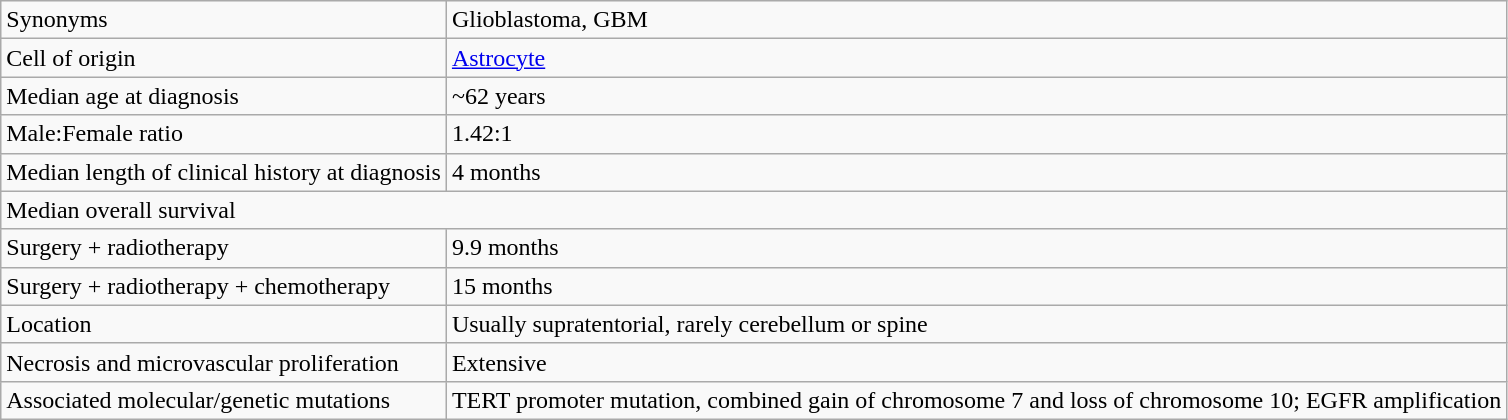<table class="wikitable">
<tr>
<td>Synonyms</td>
<td>Glioblastoma, GBM</td>
</tr>
<tr>
<td>Cell of origin</td>
<td><a href='#'>Astrocyte</a></td>
</tr>
<tr>
<td>Median age at diagnosis</td>
<td>~62 years</td>
</tr>
<tr>
<td>Male:Female ratio</td>
<td>1.42:1</td>
</tr>
<tr>
<td>Median length of clinical history at diagnosis</td>
<td>4 months</td>
</tr>
<tr>
<td colspan="2" rowspan="1">Median overall survival</td>
</tr>
<tr>
<td>Surgery + radiotherapy</td>
<td>9.9 months</td>
</tr>
<tr>
<td>Surgery + radiotherapy + chemotherapy</td>
<td>15 months</td>
</tr>
<tr>
<td>Location</td>
<td>Usually supratentorial, rarely cerebellum or spine</td>
</tr>
<tr>
<td>Necrosis and microvascular proliferation</td>
<td>Extensive</td>
</tr>
<tr>
<td>Associated molecular/genetic mutations</td>
<td>TERT promoter mutation, combined gain of chromosome 7 and loss of chromosome 10; EGFR amplification</td>
</tr>
</table>
